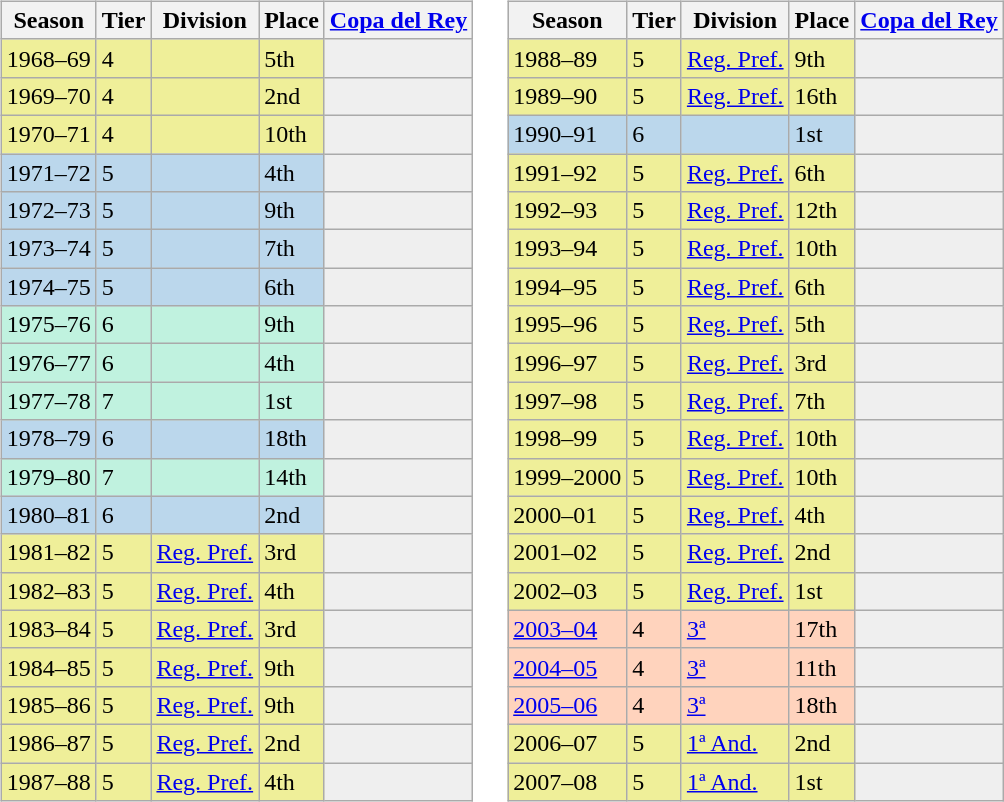<table>
<tr>
<td valign="top" width=49%><br><table class="wikitable">
<tr>
<th>Season</th>
<th>Tier</th>
<th>Division</th>
<th>Place</th>
<th><a href='#'>Copa del Rey</a></th>
</tr>
<tr>
<td style="background:#EFEF99;">1968–69</td>
<td style="background:#EFEF99;">4</td>
<td style="background:#EFEF99;"></td>
<td style="background:#EFEF99;">5th</td>
<th style="background:#efefef;"></th>
</tr>
<tr>
<td style="background:#EFEF99;">1969–70</td>
<td style="background:#EFEF99;">4</td>
<td style="background:#EFEF99;"></td>
<td style="background:#EFEF99;">2nd</td>
<th style="background:#efefef;"></th>
</tr>
<tr>
<td style="background:#EFEF99;">1970–71</td>
<td style="background:#EFEF99;">4</td>
<td style="background:#EFEF99;"></td>
<td style="background:#EFEF99;">10th</td>
<th style="background:#efefef;"></th>
</tr>
<tr>
<td style="background:#BBD7EC;">1971–72</td>
<td style="background:#BBD7EC;">5</td>
<td style="background:#BBD7EC;"></td>
<td style="background:#BBD7EC;">4th</td>
<th style="background:#efefef;"></th>
</tr>
<tr>
<td style="background:#BBD7EC;">1972–73</td>
<td style="background:#BBD7EC;">5</td>
<td style="background:#BBD7EC;"></td>
<td style="background:#BBD7EC;">9th</td>
<th style="background:#efefef;"></th>
</tr>
<tr>
<td style="background:#BBD7EC;">1973–74</td>
<td style="background:#BBD7EC;">5</td>
<td style="background:#BBD7EC;"></td>
<td style="background:#BBD7EC;">7th</td>
<th style="background:#efefef;"></th>
</tr>
<tr>
<td style="background:#BBD7EC;">1974–75</td>
<td style="background:#BBD7EC;">5</td>
<td style="background:#BBD7EC;"></td>
<td style="background:#BBD7EC;">6th</td>
<th style="background:#efefef;"></th>
</tr>
<tr>
<td style="background:#C0F2DF;">1975–76</td>
<td style="background:#C0F2DF;">6</td>
<td style="background:#C0F2DF;"></td>
<td style="background:#C0F2DF;">9th</td>
<th style="background:#efefef;"></th>
</tr>
<tr>
<td style="background:#C0F2DF;">1976–77</td>
<td style="background:#C0F2DF;">6</td>
<td style="background:#C0F2DF;"></td>
<td style="background:#C0F2DF;">4th</td>
<th style="background:#efefef;"></th>
</tr>
<tr>
<td style="background:#C0F2DF;">1977–78</td>
<td style="background:#C0F2DF;">7</td>
<td style="background:#C0F2DF;"></td>
<td style="background:#C0F2DF;">1st</td>
<th style="background:#efefef;"></th>
</tr>
<tr>
<td style="background:#BBD7EC;">1978–79</td>
<td style="background:#BBD7EC;">6</td>
<td style="background:#BBD7EC;"></td>
<td style="background:#BBD7EC;">18th</td>
<th style="background:#efefef;"></th>
</tr>
<tr>
<td style="background:#C0F2DF;">1979–80</td>
<td style="background:#C0F2DF;">7</td>
<td style="background:#C0F2DF;"></td>
<td style="background:#C0F2DF;">14th</td>
<th style="background:#efefef;"></th>
</tr>
<tr>
<td style="background:#BBD7EC;">1980–81</td>
<td style="background:#BBD7EC;">6</td>
<td style="background:#BBD7EC;"></td>
<td style="background:#BBD7EC;">2nd</td>
<th style="background:#efefef;"></th>
</tr>
<tr>
<td style="background:#EFEF99;">1981–82</td>
<td style="background:#EFEF99;">5</td>
<td style="background:#EFEF99;"><a href='#'>Reg. Pref.</a></td>
<td style="background:#EFEF99;">3rd</td>
<th style="background:#efefef;"></th>
</tr>
<tr>
<td style="background:#EFEF99;">1982–83</td>
<td style="background:#EFEF99;">5</td>
<td style="background:#EFEF99;"><a href='#'>Reg. Pref.</a></td>
<td style="background:#EFEF99;">4th</td>
<th style="background:#efefef;"></th>
</tr>
<tr>
<td style="background:#EFEF99;">1983–84</td>
<td style="background:#EFEF99;">5</td>
<td style="background:#EFEF99;"><a href='#'>Reg. Pref.</a></td>
<td style="background:#EFEF99;">3rd</td>
<th style="background:#efefef;"></th>
</tr>
<tr>
<td style="background:#EFEF99;">1984–85</td>
<td style="background:#EFEF99;">5</td>
<td style="background:#EFEF99;"><a href='#'>Reg. Pref.</a></td>
<td style="background:#EFEF99;">9th</td>
<th style="background:#efefef;"></th>
</tr>
<tr>
<td style="background:#EFEF99;">1985–86</td>
<td style="background:#EFEF99;">5</td>
<td style="background:#EFEF99;"><a href='#'>Reg. Pref.</a></td>
<td style="background:#EFEF99;">9th</td>
<th style="background:#efefef;"></th>
</tr>
<tr>
<td style="background:#EFEF99;">1986–87</td>
<td style="background:#EFEF99;">5</td>
<td style="background:#EFEF99;"><a href='#'>Reg. Pref.</a></td>
<td style="background:#EFEF99;">2nd</td>
<th style="background:#efefef;"></th>
</tr>
<tr>
<td style="background:#EFEF99;">1987–88</td>
<td style="background:#EFEF99;">5</td>
<td style="background:#EFEF99;"><a href='#'>Reg. Pref.</a></td>
<td style="background:#EFEF99;">4th</td>
<th style="background:#efefef;"></th>
</tr>
</table>
</td>
<td valign="top" width=51%><br><table class="wikitable">
<tr>
<th>Season</th>
<th>Tier</th>
<th>Division</th>
<th>Place</th>
<th><a href='#'>Copa del Rey</a></th>
</tr>
<tr>
<td style="background:#EFEF99;">1988–89</td>
<td style="background:#EFEF99;">5</td>
<td style="background:#EFEF99;"><a href='#'>Reg. Pref.</a></td>
<td style="background:#EFEF99;">9th</td>
<th style="background:#efefef;"></th>
</tr>
<tr>
<td style="background:#EFEF99;">1989–90</td>
<td style="background:#EFEF99;">5</td>
<td style="background:#EFEF99;"><a href='#'>Reg. Pref.</a></td>
<td style="background:#EFEF99;">16th</td>
<th style="background:#efefef;"></th>
</tr>
<tr>
<td style="background:#BBD7EC;">1990–91</td>
<td style="background:#BBD7EC;">6</td>
<td style="background:#BBD7EC;"></td>
<td style="background:#BBD7EC;">1st</td>
<th style="background:#efefef;"></th>
</tr>
<tr>
<td style="background:#EFEF99;">1991–92</td>
<td style="background:#EFEF99;">5</td>
<td style="background:#EFEF99;"><a href='#'>Reg. Pref.</a></td>
<td style="background:#EFEF99;">6th</td>
<th style="background:#efefef;"></th>
</tr>
<tr>
<td style="background:#EFEF99;">1992–93</td>
<td style="background:#EFEF99;">5</td>
<td style="background:#EFEF99;"><a href='#'>Reg. Pref.</a></td>
<td style="background:#EFEF99;">12th</td>
<th style="background:#efefef;"></th>
</tr>
<tr>
<td style="background:#EFEF99;">1993–94</td>
<td style="background:#EFEF99;">5</td>
<td style="background:#EFEF99;"><a href='#'>Reg. Pref.</a></td>
<td style="background:#EFEF99;">10th</td>
<th style="background:#efefef;"></th>
</tr>
<tr>
<td style="background:#EFEF99;">1994–95</td>
<td style="background:#EFEF99;">5</td>
<td style="background:#EFEF99;"><a href='#'>Reg. Pref.</a></td>
<td style="background:#EFEF99;">6th</td>
<th style="background:#efefef;"></th>
</tr>
<tr>
<td style="background:#EFEF99;">1995–96</td>
<td style="background:#EFEF99;">5</td>
<td style="background:#EFEF99;"><a href='#'>Reg. Pref.</a></td>
<td style="background:#EFEF99;">5th</td>
<th style="background:#efefef;"></th>
</tr>
<tr>
<td style="background:#EFEF99;">1996–97</td>
<td style="background:#EFEF99;">5</td>
<td style="background:#EFEF99;"><a href='#'>Reg. Pref.</a></td>
<td style="background:#EFEF99;">3rd</td>
<th style="background:#efefef;"></th>
</tr>
<tr>
<td style="background:#EFEF99;">1997–98</td>
<td style="background:#EFEF99;">5</td>
<td style="background:#EFEF99;"><a href='#'>Reg. Pref.</a></td>
<td style="background:#EFEF99;">7th</td>
<th style="background:#efefef;"></th>
</tr>
<tr>
<td style="background:#EFEF99;">1998–99</td>
<td style="background:#EFEF99;">5</td>
<td style="background:#EFEF99;"><a href='#'>Reg. Pref.</a></td>
<td style="background:#EFEF99;">10th</td>
<th style="background:#efefef;"></th>
</tr>
<tr>
<td style="background:#EFEF99;">1999–2000</td>
<td style="background:#EFEF99;">5</td>
<td style="background:#EFEF99;"><a href='#'>Reg. Pref.</a></td>
<td style="background:#EFEF99;">10th</td>
<th style="background:#efefef;"></th>
</tr>
<tr>
<td style="background:#EFEF99;">2000–01</td>
<td style="background:#EFEF99;">5</td>
<td style="background:#EFEF99;"><a href='#'>Reg. Pref.</a></td>
<td style="background:#EFEF99;">4th</td>
<th style="background:#efefef;"></th>
</tr>
<tr>
<td style="background:#EFEF99;">2001–02</td>
<td style="background:#EFEF99;">5</td>
<td style="background:#EFEF99;"><a href='#'>Reg. Pref.</a></td>
<td style="background:#EFEF99;">2nd</td>
<th style="background:#efefef;"></th>
</tr>
<tr>
<td style="background:#EFEF99;">2002–03</td>
<td style="background:#EFEF99;">5</td>
<td style="background:#EFEF99;"><a href='#'>Reg. Pref.</a></td>
<td style="background:#EFEF99;">1st</td>
<th style="background:#efefef;"></th>
</tr>
<tr>
<td style="background:#FFD3BD;"><a href='#'>2003–04</a></td>
<td style="background:#FFD3BD;">4</td>
<td style="background:#FFD3BD;"><a href='#'>3ª</a></td>
<td style="background:#FFD3BD;">17th</td>
<th style="background:#efefef;"></th>
</tr>
<tr>
<td style="background:#FFD3BD;"><a href='#'>2004–05</a></td>
<td style="background:#FFD3BD;">4</td>
<td style="background:#FFD3BD;"><a href='#'>3ª</a></td>
<td style="background:#FFD3BD;">11th</td>
<th style="background:#efefef;"></th>
</tr>
<tr>
<td style="background:#FFD3BD;"><a href='#'>2005–06</a></td>
<td style="background:#FFD3BD;">4</td>
<td style="background:#FFD3BD;"><a href='#'>3ª</a></td>
<td style="background:#FFD3BD;">18th</td>
<th style="background:#efefef;"></th>
</tr>
<tr>
<td style="background:#EFEF99;">2006–07</td>
<td style="background:#EFEF99;">5</td>
<td style="background:#EFEF99;"><a href='#'>1ª And.</a></td>
<td style="background:#EFEF99;">2nd</td>
<th style="background:#efefef;"></th>
</tr>
<tr>
<td style="background:#EFEF99;">2007–08</td>
<td style="background:#EFEF99;">5</td>
<td style="background:#EFEF99;"><a href='#'>1ª And.</a></td>
<td style="background:#EFEF99;">1st</td>
<th style="background:#efefef;"></th>
</tr>
</table>
</td>
</tr>
</table>
